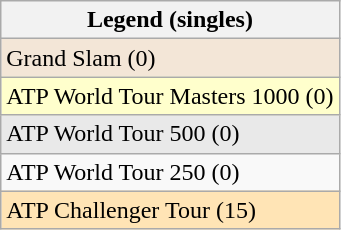<table class="wikitable">
<tr>
<th>Legend (singles)</th>
</tr>
<tr bgcolor="#f3e6d7">
<td>Grand Slam (0)</td>
</tr>
<tr bgcolor="ffffcc">
<td>ATP World Tour Masters 1000 (0)</td>
</tr>
<tr bgcolor=#e9e9e9>
<td>ATP World Tour 500 (0)</td>
</tr>
<tr>
<td>ATP World Tour 250 (0)</td>
</tr>
<tr bgcolor="moccasin">
<td>ATP Challenger Tour (15)</td>
</tr>
</table>
